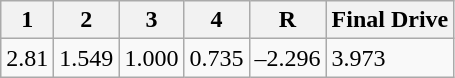<table class="wikitable" border="1">
<tr>
<th>1</th>
<th>2</th>
<th>3</th>
<th>4</th>
<th>R</th>
<th>Final Drive</th>
</tr>
<tr>
<td>2.81</td>
<td>1.549</td>
<td>1.000</td>
<td>0.735</td>
<td>–2.296</td>
<td>3.973</td>
</tr>
</table>
